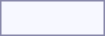<table style="border:1px solid #8888aa; background-color:#f7f8ff; padding:5px; font-size:95%; margin: 0px 12px 12px 0px;">
<tr style="text-align:center;">
<td rowspan=2><strong></strong></td>
<td colspan=2></td>
<td colspan=1></td>
<td colspan=1></td>
<td colspan=2></td>
<td colspan=2></td>
<td colspan=2></td>
<td colspan=2></td>
<td colspan=2></td>
<td colspan=2></td>
<td colspan=1></td>
<td colspan=1></td>
<td colspan=3></td>
<td colspan=3></td>
</tr>
<tr style="text-align:center;">
<td colspan=2></td>
<td colspan=1></td>
<td colspan=1></td>
<td colspan=2></td>
<td colspan=2></td>
<td colspan=2></td>
<td colspan=2></td>
<td colspan=2></td>
<td colspan=2></td>
<td colspan=1></td>
<td colspan=1></td>
<td colspan=3></td>
<td colspan=3></td>
</tr>
<tr>
</tr>
</table>
